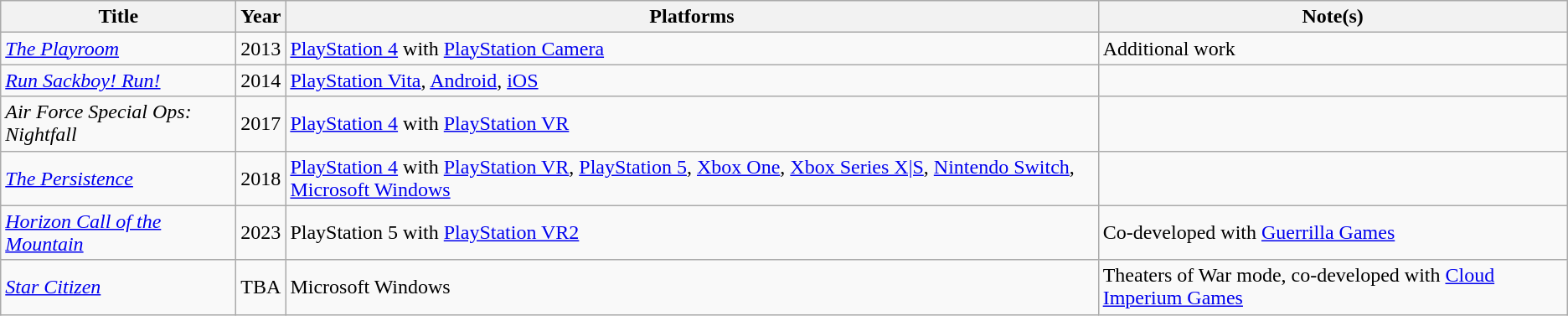<table class="wikitable sortable" border="1">
<tr>
<th style="width: 180px;">Title</th>
<th>Year</th>
<th>Platforms</th>
<th>Note(s)</th>
</tr>
<tr>
<td><em><a href='#'>The Playroom</a></em></td>
<td>2013</td>
<td><a href='#'>PlayStation 4</a> with <a href='#'>PlayStation Camera</a></td>
<td>Additional work</td>
</tr>
<tr>
<td><em><a href='#'>Run Sackboy! Run!</a></em></td>
<td>2014</td>
<td><a href='#'>PlayStation Vita</a>, <a href='#'>Android</a>, <a href='#'>iOS</a></td>
<td></td>
</tr>
<tr>
<td><em>Air Force Special Ops: Nightfall</em></td>
<td>2017</td>
<td><a href='#'>PlayStation 4</a> with <a href='#'>PlayStation VR</a></td>
<td></td>
</tr>
<tr>
<td><em><a href='#'>The Persistence</a></em></td>
<td>2018</td>
<td><a href='#'>PlayStation 4</a> with <a href='#'>PlayStation VR</a>, <a href='#'>PlayStation 5</a>, <a href='#'>Xbox One</a>, <a href='#'>Xbox Series X|S</a>, <a href='#'>Nintendo Switch</a>, <a href='#'>Microsoft Windows</a></td>
<td></td>
</tr>
<tr>
<td><em><a href='#'>Horizon Call of the Mountain</a></em></td>
<td>2023</td>
<td>PlayStation 5 with <a href='#'>PlayStation VR2</a></td>
<td>Co-developed with <a href='#'>Guerrilla Games</a></td>
</tr>
<tr>
<td><em><a href='#'>Star Citizen</a></em></td>
<td>TBA</td>
<td>Microsoft Windows</td>
<td>Theaters of War mode, co-developed with <a href='#'>Cloud Imperium Games</a></td>
</tr>
</table>
